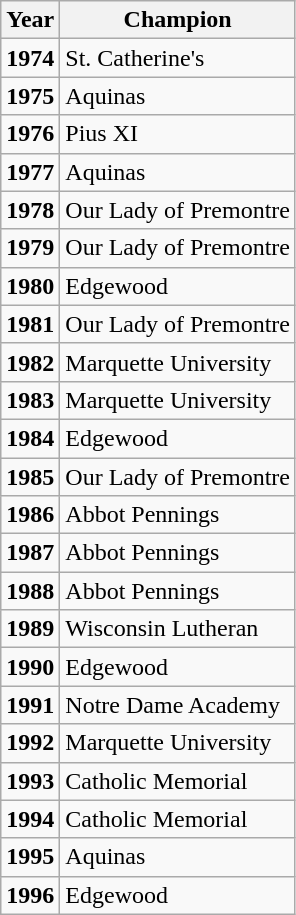<table class="wikitable mw-collapsible mw-collapsed">
<tr>
<th>Year</th>
<th>Champion</th>
</tr>
<tr>
<td><strong>1974</strong></td>
<td>St. Catherine's</td>
</tr>
<tr>
<td><strong>1975</strong></td>
<td>Aquinas</td>
</tr>
<tr>
<td><strong>1976</strong></td>
<td>Pius XI</td>
</tr>
<tr>
<td><strong>1977</strong></td>
<td>Aquinas</td>
</tr>
<tr>
<td><strong>1978</strong></td>
<td>Our Lady of Premontre</td>
</tr>
<tr>
<td><strong>1979</strong></td>
<td>Our Lady of Premontre</td>
</tr>
<tr>
<td><strong>1980</strong></td>
<td>Edgewood</td>
</tr>
<tr>
<td><strong>1981</strong></td>
<td>Our Lady of Premontre</td>
</tr>
<tr>
<td><strong>1982</strong></td>
<td>Marquette University</td>
</tr>
<tr>
<td><strong>1983</strong></td>
<td>Marquette University</td>
</tr>
<tr>
<td><strong>1984</strong></td>
<td>Edgewood</td>
</tr>
<tr>
<td><strong>1985</strong></td>
<td>Our Lady of Premontre</td>
</tr>
<tr>
<td><strong>1986</strong></td>
<td>Abbot Pennings</td>
</tr>
<tr>
<td><strong>1987</strong></td>
<td>Abbot Pennings</td>
</tr>
<tr>
<td><strong>1988</strong></td>
<td>Abbot Pennings</td>
</tr>
<tr>
<td><strong>1989</strong></td>
<td>Wisconsin Lutheran</td>
</tr>
<tr>
<td><strong>1990</strong></td>
<td>Edgewood</td>
</tr>
<tr>
<td><strong>1991</strong></td>
<td>Notre Dame Academy</td>
</tr>
<tr>
<td><strong>1992</strong></td>
<td>Marquette University</td>
</tr>
<tr>
<td><strong>1993</strong></td>
<td>Catholic Memorial</td>
</tr>
<tr>
<td><strong>1994</strong></td>
<td>Catholic Memorial</td>
</tr>
<tr>
<td><strong>1995</strong></td>
<td>Aquinas</td>
</tr>
<tr>
<td><strong>1996</strong></td>
<td>Edgewood</td>
</tr>
</table>
